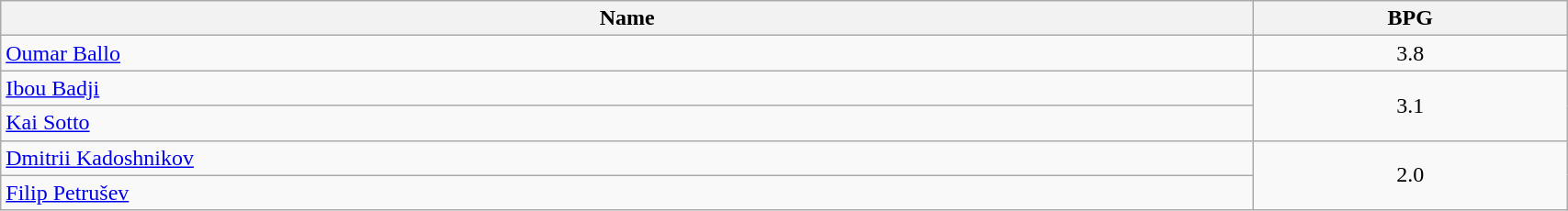<table class=wikitable width="90%">
<tr>
<th width="80%">Name</th>
<th width="20%">BPG</th>
</tr>
<tr>
<td> <a href='#'>Oumar Ballo</a></td>
<td align=center>3.8</td>
</tr>
<tr>
<td> <a href='#'>Ibou Badji</a></td>
<td align=center rowspan=2>3.1</td>
</tr>
<tr>
<td> <a href='#'>Kai Sotto</a></td>
</tr>
<tr>
<td> <a href='#'>Dmitrii Kadoshnikov</a></td>
<td align=center rowspan=2>2.0</td>
</tr>
<tr>
<td> <a href='#'>Filip Petrušev</a></td>
</tr>
</table>
